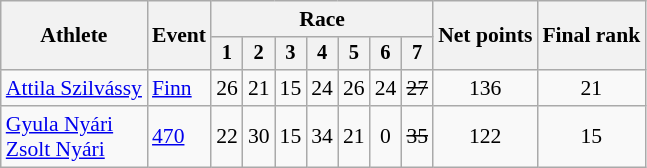<table class="wikitable" style="font-size:90%">
<tr>
<th rowspan=2>Athlete</th>
<th rowspan=2>Event</th>
<th colspan=7>Race</th>
<th rowspan=2>Net points</th>
<th rowspan=2>Final rank</th>
</tr>
<tr style="font-size:95%">
<th>1</th>
<th>2</th>
<th>3</th>
<th>4</th>
<th>5</th>
<th>6</th>
<th>7</th>
</tr>
<tr align=center>
<td align=left><a href='#'>Attila Szilvássy</a></td>
<td align=left><a href='#'>Finn</a></td>
<td>26</td>
<td>21</td>
<td>15</td>
<td>24</td>
<td>26</td>
<td>24</td>
<td><s>27</s></td>
<td>136</td>
<td>21</td>
</tr>
<tr align=center>
<td align=left><a href='#'>Gyula Nyári</a><br><a href='#'>Zsolt Nyári</a></td>
<td align=left><a href='#'>470</a></td>
<td>22</td>
<td>30</td>
<td>15</td>
<td>34</td>
<td>21</td>
<td>0</td>
<td><s>35</s></td>
<td>122</td>
<td>15</td>
</tr>
</table>
